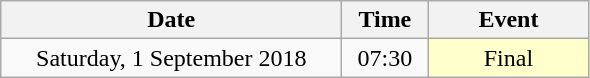<table class = "wikitable" style="text-align:center;">
<tr>
<th width=220>Date</th>
<th width=50>Time</th>
<th width=100>Event</th>
</tr>
<tr>
<td>Saturday, 1 September 2018</td>
<td>07:30</td>
<td bgcolor=ffffcc>Final</td>
</tr>
</table>
